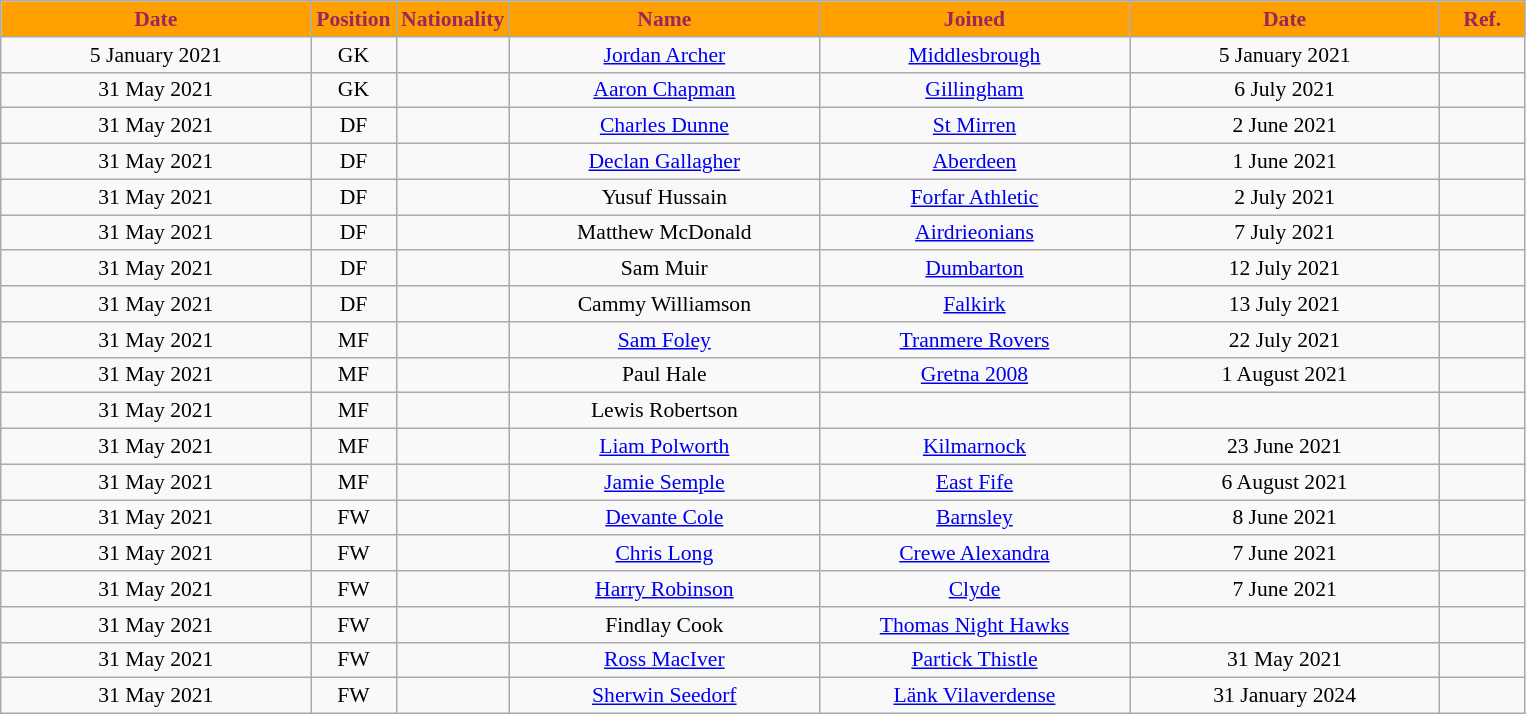<table class="wikitable" style="text-align:center; font-size:90%">
<tr>
<th style="background:#ffa000; color:#98285c; width:200px;">Date</th>
<th style="background:#ffa000; color:#98285c; width:50px;">Position</th>
<th style="background:#ffa000; color:#98285c; width:50px;">Nationality</th>
<th style="background:#ffa000; color:#98285c; width:200px;">Name</th>
<th style="background:#ffa000; color:#98285c; width:200px;">Joined</th>
<th style="background:#ffa000; color:#98285c; width:200px;">Date</th>
<th style="background:#ffa000; color:#98285c; width:50px;">Ref.</th>
</tr>
<tr>
<td>5 January 2021</td>
<td>GK</td>
<td></td>
<td><a href='#'>Jordan Archer</a></td>
<td><a href='#'>Middlesbrough</a></td>
<td>5 January 2021</td>
<td></td>
</tr>
<tr>
<td>31 May 2021</td>
<td>GK</td>
<td></td>
<td><a href='#'>Aaron Chapman</a></td>
<td><a href='#'>Gillingham</a></td>
<td>6 July 2021</td>
<td></td>
</tr>
<tr>
<td>31 May 2021</td>
<td>DF</td>
<td></td>
<td><a href='#'>Charles Dunne</a></td>
<td><a href='#'>St Mirren</a></td>
<td>2 June 2021</td>
<td></td>
</tr>
<tr>
<td>31 May 2021</td>
<td>DF</td>
<td></td>
<td><a href='#'>Declan Gallagher</a></td>
<td><a href='#'>Aberdeen</a></td>
<td>1 June 2021</td>
<td></td>
</tr>
<tr>
<td>31 May 2021</td>
<td>DF</td>
<td></td>
<td>Yusuf Hussain</td>
<td><a href='#'>Forfar Athletic</a></td>
<td>2 July 2021</td>
<td></td>
</tr>
<tr>
<td>31 May 2021</td>
<td>DF</td>
<td></td>
<td>Matthew McDonald</td>
<td><a href='#'>Airdrieonians</a></td>
<td>7 July 2021</td>
<td></td>
</tr>
<tr>
<td>31 May 2021</td>
<td>DF</td>
<td></td>
<td>Sam Muir</td>
<td><a href='#'>Dumbarton</a></td>
<td>12 July 2021</td>
<td></td>
</tr>
<tr>
<td>31 May 2021</td>
<td>DF</td>
<td></td>
<td>Cammy Williamson</td>
<td><a href='#'>Falkirk</a></td>
<td>13 July 2021</td>
<td></td>
</tr>
<tr>
<td>31 May 2021</td>
<td>MF</td>
<td></td>
<td><a href='#'>Sam Foley</a></td>
<td><a href='#'>Tranmere Rovers</a></td>
<td>22 July 2021</td>
<td></td>
</tr>
<tr>
<td>31 May 2021</td>
<td>MF</td>
<td></td>
<td>Paul Hale</td>
<td><a href='#'>Gretna 2008</a></td>
<td>1 August 2021</td>
<td></td>
</tr>
<tr>
<td>31 May 2021</td>
<td>MF</td>
<td></td>
<td>Lewis Robertson</td>
<td></td>
<td></td>
<td></td>
</tr>
<tr>
<td>31 May 2021</td>
<td>MF</td>
<td></td>
<td><a href='#'>Liam Polworth</a></td>
<td><a href='#'>Kilmarnock</a></td>
<td>23 June 2021</td>
<td></td>
</tr>
<tr>
<td>31 May 2021</td>
<td>MF</td>
<td></td>
<td><a href='#'>Jamie Semple</a></td>
<td><a href='#'>East Fife</a></td>
<td>6 August 2021</td>
<td></td>
</tr>
<tr>
<td>31 May 2021</td>
<td>FW</td>
<td></td>
<td><a href='#'>Devante Cole</a></td>
<td><a href='#'>Barnsley</a></td>
<td>8 June 2021</td>
<td></td>
</tr>
<tr>
<td>31 May 2021</td>
<td>FW</td>
<td></td>
<td><a href='#'>Chris Long</a></td>
<td><a href='#'>Crewe Alexandra</a></td>
<td>7 June 2021</td>
<td></td>
</tr>
<tr>
<td>31 May 2021</td>
<td>FW</td>
<td></td>
<td><a href='#'>Harry Robinson</a></td>
<td><a href='#'>Clyde</a></td>
<td>7 June 2021</td>
<td></td>
</tr>
<tr>
<td>31 May 2021</td>
<td>FW</td>
<td></td>
<td>Findlay Cook</td>
<td><a href='#'>Thomas Night Hawks</a></td>
<td></td>
<td></td>
</tr>
<tr>
<td>31 May 2021</td>
<td>FW</td>
<td></td>
<td><a href='#'>Ross MacIver</a></td>
<td><a href='#'>Partick Thistle</a></td>
<td>31 May 2021</td>
<td></td>
</tr>
<tr>
<td>31 May 2021</td>
<td>FW</td>
<td></td>
<td><a href='#'>Sherwin Seedorf</a></td>
<td><a href='#'>Länk Vilaverdense</a></td>
<td>31 January 2024</td>
<td></td>
</tr>
</table>
